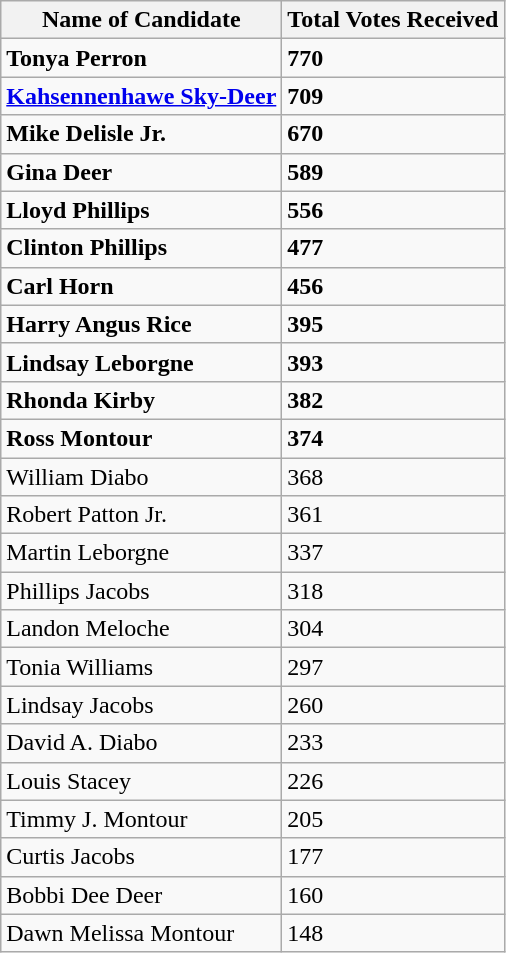<table class="wikitable">
<tr>
<th>Name of Candidate</th>
<th>Total Votes Received</th>
</tr>
<tr>
<td><strong>Tonya Perron</strong></td>
<td><strong>770</strong></td>
</tr>
<tr>
<td><strong><a href='#'>Kahsennenhawe Sky-Deer</a></strong></td>
<td><strong>709</strong></td>
</tr>
<tr>
<td><strong>Mike Delisle Jr.</strong></td>
<td><strong>670</strong></td>
</tr>
<tr>
<td><strong>Gina Deer</strong></td>
<td><strong>589</strong></td>
</tr>
<tr>
<td><strong>Lloyd Phillips</strong></td>
<td><strong>556</strong></td>
</tr>
<tr>
<td><strong>Clinton Phillips</strong></td>
<td><strong>477</strong></td>
</tr>
<tr>
<td><strong>Carl Horn</strong></td>
<td><strong>456</strong></td>
</tr>
<tr>
<td><strong>Harry Angus Rice</strong></td>
<td><strong>395</strong></td>
</tr>
<tr>
<td><strong>Lindsay Leborgne</strong></td>
<td><strong>393</strong></td>
</tr>
<tr>
<td><strong>Rhonda Kirby</strong></td>
<td><strong>382</strong></td>
</tr>
<tr>
<td><strong>Ross Montour</strong></td>
<td><strong>374</strong></td>
</tr>
<tr>
<td>William Diabo</td>
<td>368</td>
</tr>
<tr>
<td>Robert Patton Jr.</td>
<td>361</td>
</tr>
<tr>
<td>Martin Leborgne</td>
<td>337</td>
</tr>
<tr>
<td>Phillips Jacobs</td>
<td>318</td>
</tr>
<tr>
<td>Landon Meloche</td>
<td>304</td>
</tr>
<tr>
<td>Tonia Williams</td>
<td>297</td>
</tr>
<tr>
<td>Lindsay Jacobs</td>
<td>260</td>
</tr>
<tr>
<td>David A. Diabo</td>
<td>233</td>
</tr>
<tr>
<td>Louis Stacey</td>
<td>226</td>
</tr>
<tr>
<td>Timmy J. Montour</td>
<td>205</td>
</tr>
<tr>
<td>Curtis Jacobs</td>
<td>177</td>
</tr>
<tr>
<td>Bobbi Dee Deer</td>
<td>160</td>
</tr>
<tr>
<td>Dawn Melissa Montour</td>
<td>148</td>
</tr>
</table>
